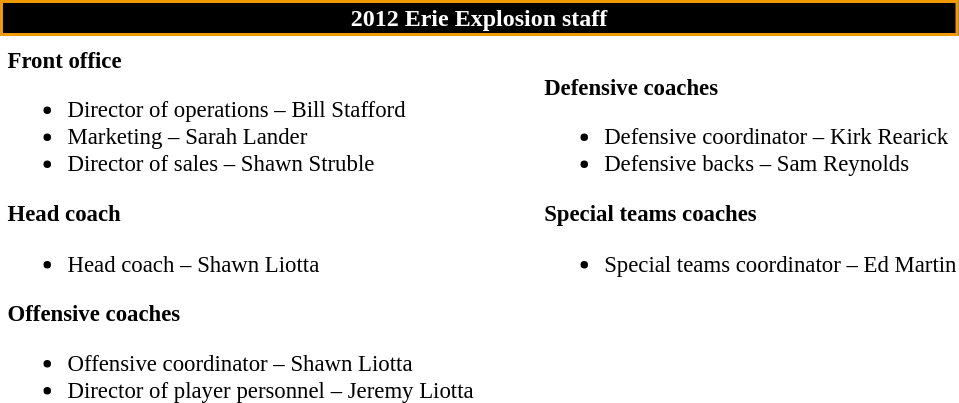<table class="toccolours" style="text-align: left;">
<tr>
<th colspan="7" style="background:black; color:white; text-align: center; border:2px solid #EE9A00;"><strong>2012 Erie Explosion staff</strong></th>
</tr>
<tr>
<td colspan=7 align="right"></td>
</tr>
<tr>
<td valign="top"></td>
<td style="font-size: 95%;" valign="top"><strong>Front office</strong><br><ul><li>Director of operations – Bill Stafford</li><li>Marketing – Sarah Lander</li><li>Director of sales – Shawn Struble</li></ul><strong>Head coach</strong><ul><li>Head coach – Shawn Liotta</li></ul><strong>Offensive coaches</strong><ul><li>Offensive coordinator – Shawn Liotta</li><li>Director of player personnel – Jeremy Liotta</li></ul></td>
<td width="35"> </td>
<td valign="top"></td>
<td style="font-size: 95%;" valign="top"><br><strong>Defensive coaches</strong><ul><li>Defensive coordinator – Kirk Rearick</li><li>Defensive backs – Sam Reynolds</li></ul><strong>Special teams coaches</strong><ul><li>Special teams coordinator – Ed Martin</li></ul></td>
</tr>
</table>
